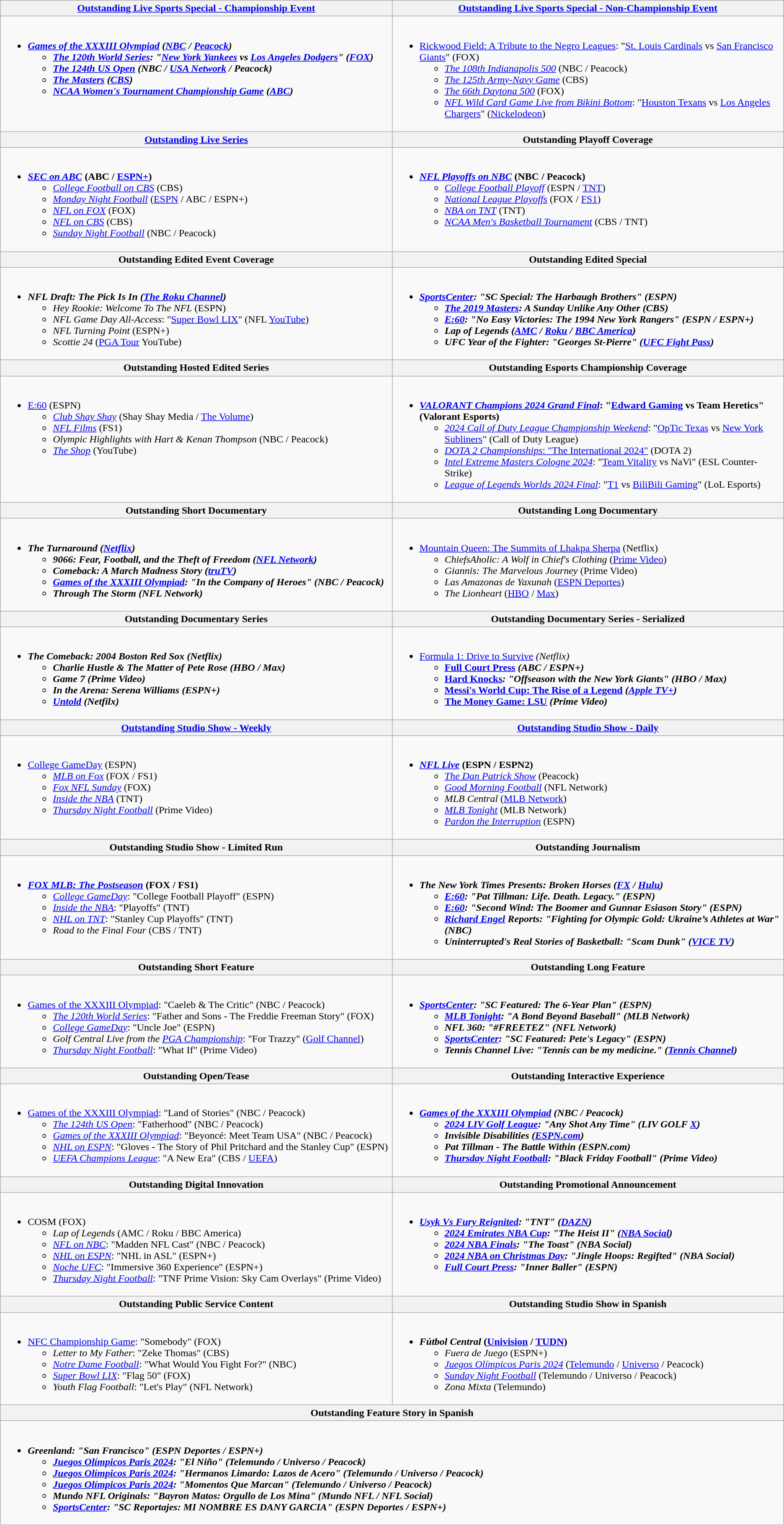<table class="wikitable">
<tr>
<th style="width:50%"><a href='#'>Outstanding Live Sports Special - Championship Event</a></th>
<th style="width:50%"><a href='#'>Outstanding Live Sports Special - Non-Championship Event</a></th>
</tr>
<tr>
<td valign="top"><br><ul><li><strong><em><a href='#'>Games of the XXXIII Olympiad</a><em> (<a href='#'>NBC</a> / <a href='#'>Peacock</a>)<strong><ul><li><a href='#'></em>The 120th World Series<em></a>: "<a href='#'>New York Yankees</a> vs <a href='#'>Los Angeles Dodgers</a>" (<a href='#'>FOX</a>)</li><li></em><a href='#'>The 124th US Open</a><em> (NBC / <a href='#'>USA Network</a> / Peacock)</li><li></em><a href='#'>The Masters</a><em> (<a href='#'>CBS</a>)</li><li></em><a href='#'>NCAA Women's Tournament Championship Game</a><em> (<a href='#'>ABC</a>)</li></ul></li></ul></td>
<td valign="top"><br><ul><li></em></strong><a href='#'>Rickwood Field: A Tribute to the Negro Leagues</a></em>: "<a href='#'>St. Louis Cardinals</a> vs <a href='#'>San Francisco Giants</a>" (FOX)</strong><ul><li><a href='#'><em>The 108th Indianapolis 500</em></a> (NBC / Peacock)</li><li><em><a href='#'>The 125th Army-Navy Game</a></em> (CBS)</li><li><a href='#'><em>The</em> <em>66th Daytona 500</em></a> (FOX)</li><li><a href='#'><em>NFL Wild Card Game Live from Bikini Bottom</em></a>: "<a href='#'>Houston Texans</a> vs <a href='#'>Los Angeles Chargers</a>" (<a href='#'>Nickelodeon</a>)</li></ul></li></ul></td>
</tr>
<tr>
<th style="width:50%"><a href='#'>Outstanding Live Series</a></th>
<th style="width:50%">Outstanding Playoff Coverage</th>
</tr>
<tr>
<td valign="top"><br><ul><li><strong><em><a href='#'>SEC on ABC</a></em></strong> <strong>(ABC / <a href='#'>ESPN+</a>)</strong><ul><li><em><a href='#'>College Football on CBS</a></em> (CBS)</li><li><em><a href='#'>Monday Night Football</a></em> (<a href='#'>ESPN</a> / ABC / ESPN+)</li><li><a href='#'><em>NFL on FOX</em></a> (FOX)</li><li><em><a href='#'>NFL on CBS</a></em> (CBS)</li><li><em><a href='#'>Sunday Night Football</a></em> (NBC / Peacock)</li></ul></li></ul></td>
<td valign="top"><br><ul><li><em><a href='#'><strong>NFL Playoffs on NBC</strong></a></em> <strong>(NBC / Peacock)</strong><ul><li><em><a href='#'>College Football Playoff</a></em> (ESPN / <a href='#'>TNT</a>)</li><li><em><a href='#'>National League Playoffs</a></em> (FOX / <a href='#'>FS1</a>)</li><li><em><a href='#'>NBA on TNT</a></em> (TNT)</li><li><em><a href='#'>NCAA Men's Basketball Tournament</a></em> (CBS / TNT)</li></ul></li></ul></td>
</tr>
<tr>
<th style="width:50%">Outstanding Edited Event Coverage</th>
<th style="width:50%">Outstanding Edited Special</th>
</tr>
<tr>
<td valign="top"><br><ul><li><strong><em>NFL Draft: The Pick Is In (<a href='#'>The Roku Channel</a>)</em></strong><ul><li><em>Hey Rookie: Welcome To The NFL</em> (ESPN)</li><li><em>NFL Game Day All-Access</em>: "<a href='#'>Super Bowl LIX</a>" (NFL <a href='#'>YouTube</a>)</li><li><em>NFL Turning Point</em> (ESPN+)</li><li><em>Scottie 24</em> (<a href='#'>PGA Tour</a> YouTube)</li></ul></li></ul></td>
<td valign="top"><br><ul><li><strong><em><a href='#'>SportsCenter</a>:<em> "SC Special: The Harbaugh Brothers" (ESPN)<strong><ul><li></em><a href='#'>The 2019 Masters</a>: A Sunday Unlike Any Other<em> (CBS)</li><li></em><a href='#'>E:60</a><em>: "No Easy Victories: The 1994 New York Rangers" (ESPN / ESPN+)</li><li></em>Lap of Legends<em> (<a href='#'>AMC</a> / <a href='#'>Roku</a> / <a href='#'>BBC America</a>)</li><li></em>UFC Year of the Fighter<em>: "Georges St-Pierre" (<a href='#'>UFC Fight Pass</a>)</li></ul></li></ul></td>
</tr>
<tr>
<th style="width:50%">Outstanding Hosted Edited Series</th>
<th style="width:50%">Outstanding Esports Championship Coverage</th>
</tr>
<tr>
<td valign="top"><br><ul><li></em></strong><a href='#'>E:60</a></em> (ESPN)</strong><ul><li><em><a href='#'>Club Shay Shay</a></em> (Shay Shay Media / <a href='#'>The Volume</a>)</li><li><em><a href='#'>NFL Films</a></em> (FS1)</li><li><em>Olympic Highlights with Hart & Kenan Thompson</em> (NBC / Peacock)</li><li><em><a href='#'>The Shop</a></em> (YouTube)</li></ul></li></ul></td>
<td valign="top"><br><ul><li><a href='#'><strong><em>VALORANT Champions 2024 Grand Final</em></strong></a><strong>: "</strong><a href='#'><strong>Edward Gaming</strong></a> <strong>vs Team Heretics" (Valorant Esports)</strong><ul><li><a href='#'><em>2024 Call of Duty League Championship Weekend</em></a>: "<a href='#'>OpTic Texas</a> vs <a href='#'>New York Subliners</a>" (Call of Duty League)</li><li><a href='#'><em>DOTA 2 Championships</em>: "The International 2024"</a> (DOTA 2)</li><li><em><a href='#'>Intel Extreme Masters Cologne 2024</a></em>: "<a href='#'>Team Vitality</a> vs NaVi" (ESL Counter-Strike)</li><li><a href='#'><em>League of Legends Worlds 2024 Final</em></a>: "<a href='#'>T1</a> vs <a href='#'>BiliBili Gaming</a>" (LoL Esports)</li></ul></li></ul></td>
</tr>
<tr>
<th style="width:50%">Outstanding Short Documentary</th>
<th style="width:50%">Outstanding Long Documentary</th>
</tr>
<tr>
<td valign="top"><br><ul><li><strong><em>The Turnaround<em> (<a href='#'>Netflix</a>)<strong><ul><li></em>9066: Fear, Football, and the Theft of Freedom<em> (<a href='#'>NFL Network</a>)</li><li></em>Comeback: A March Madness Story<em> (<a href='#'>truTV</a>)</li><li></em><a href='#'>Games of the XXXIII Olympiad</a><em>: "In the Company of Heroes" (NBC / Peacock)</li><li></em>Through The Storm<em> (NFL Network)</li></ul></li></ul></td>
<td valign="top"><br><ul><li></em></strong><a href='#'>Mountain Queen: The Summits of Lhakpa Sherpa</a></em> (Netflix)</strong><ul><li><em>ChiefsAholic: A Wolf in Chief's Clothing</em> (<a href='#'>Prime Video</a>)</li><li><em>Giannis: The Marvelous Journey</em> (Prime Video)</li><li><em>Las Amazonas de Yaxunah</em> (<a href='#'>ESPN Deportes</a>)</li><li><em>The Lionheart</em> (<a href='#'>HBO</a> / <a href='#'>Max</a>)</li></ul></li></ul></td>
</tr>
<tr>
<th style="width:50%">Outstanding Documentary Series</th>
<th style="width:50%">Outstanding Documentary Series - Serialized</th>
</tr>
<tr>
<td valign="top"><br><ul><li><strong><em>The Comeback: 2004 Boston Red Sox<em> (Netflix)<strong><ul><li></em>Charlie Hustle & The Matter of Pete Rose<em> (HBO / Max)</li><li></em>Game 7<em> (Prime Video)</li><li></em>In the Arena: Serena Williams<em> (ESPN+)</li><li></em><a href='#'>Untold</a><em> (Netfilx)</li></ul></li></ul></td>
<td valign="top"><br><ul><li><a href='#'></em></strong>Formula 1: Drive to Survive<strong><em></a> </strong>(Netflix)<strong><ul><li></em><a href='#'>Full Court Press</a><em> (ABC / ESPN+)</li><li></em><a href='#'>Hard Knocks</a><em>: "Offseason with the New York Giants" (HBO / Max)</li><li></em><a href='#'>Messi's World Cup: The Rise of a Legend</a><em> (<a href='#'>Apple TV+</a>)</li><li></em><a href='#'>The Money Game: LSU</a><em> (Prime Video)</li></ul></li></ul></td>
</tr>
<tr>
<th style="width:50%"><a href='#'>Outstanding Studio Show - Weekly</a></th>
<th style="width:50%"><a href='#'>Outstanding Studio Show - Daily</a></th>
</tr>
<tr>
<td valign="top"><br><ul><li></em></strong><a href='#'>College GameDay</a></em> (ESPN)</strong><ul><li><em><a href='#'>MLB on Fox</a></em> (FOX / FS1)</li><li><em><a href='#'>Fox NFL Sunday</a></em> (FOX)</li><li><em><a href='#'>Inside the NBA</a></em> (TNT)</li><li><em><a href='#'>Thursday Night Football</a></em> (Prime Video)</li></ul></li></ul></td>
<td valign="top"><br><ul><li><a href='#'><strong><em>NFL Live</em></strong></a> <strong>(ESPN / ESPN2)</strong><ul><li><em><a href='#'>The Dan Patrick Show</a></em> (Peacock)</li><li><em><a href='#'>Good Morning Football</a></em> (NFL Network)</li><li><em>MLB Central</em> (<a href='#'>MLB Network</a>)</li><li><em><a href='#'>MLB Tonight</a></em> (MLB Network)</li><li><em><a href='#'>Pardon the Interruption</a></em> (ESPN)</li></ul></li></ul></td>
</tr>
<tr>
<th style="width:50%">Outstanding Studio Show - Limited Run</th>
<th style="width:50%">Outstanding Journalism</th>
</tr>
<tr>
<td valign="top"><br><ul><li><a href='#'><strong><em>FOX MLB: The Postseason</em></strong></a> <strong>(FOX / FS1)</strong><ul><li><em><a href='#'>College GameDay</a></em>: "College Football Playoff" (ESPN)</li><li><em><a href='#'>Inside the NBA</a></em>: "Playoffs" (TNT)</li><li><em><a href='#'>NHL on TNT</a></em>: "Stanley Cup Playoffs" (TNT)</li><li><em>Road to the Final Four</em> (CBS / TNT)</li></ul></li></ul></td>
<td valign="top"><br><ul><li><strong><em>The New York Times Presents: Broken Horses<em> (<a href='#'>FX</a> / <a href='#'>Hulu</a>)<strong><ul><li></em><a href='#'>E:60</a><em>: "Pat Tillman: Life. Death. Legacy." (ESPN)</li><li></em><a href='#'>E:60</a><em>: "Second Wind: The Boomer and Gunnar Esiason Story" (ESPN)</li><li></em><a href='#'>Richard Engel</a> Reports<em>: "Fighting for Olympic Gold: Ukraine’s Athletes at War" (NBC)</li><li></em>Uninterrupted's Real Stories of Basketball<em>: "Scam Dunk" (<a href='#'>VICE TV</a>)</li></ul></li></ul></td>
</tr>
<tr>
<th style="width:50%">Outstanding Short Feature</th>
<th style="width:50%">Outstanding Long Feature</th>
</tr>
<tr>
<td valign="top"><br><ul><li></em></strong><a href='#'>Games of the XXXIII Olympiad</a></em>: "Caeleb & The Critic" (NBC / Peacock)</strong><ul><li><em><a href='#'>The 120th World Series</a></em>: "Father and Sons - The Freddie Freeman Story" (FOX)</li><li><em><a href='#'>College GameDay</a></em>: "Uncle Joe" (ESPN)</li><li><em>Golf Central Live from the <a href='#'>PGA Championship</a></em>: "For Trazzy" (<a href='#'>Golf Channel</a>)</li><li><em><a href='#'>Thursday Night Football</a></em>: "What If" (Prime Video)</li></ul></li></ul></td>
<td valign="top"><br><ul><li><strong><em><a href='#'>SportsCenter</a><em>: "SC Featured: The 6-Year Plan" (ESPN)<strong><ul><li></em><a href='#'>MLB Tonight</a><em>: "A Bond Beyond Baseball" (MLB Network)</li><li></em>NFL 360<em>: "#FREETEZ" (NFL Network)</li><li></em><a href='#'>SportsCenter</a><em>: "SC Featured: Pete's Legacy" (ESPN)</li><li></em>Tennis Channel Live<em>: "Tennis can be my medicine." (<a href='#'>Tennis Channel</a>)</li></ul></li></ul></td>
</tr>
<tr>
<th style="width:50%">Outstanding Open/Tease</th>
<th style="width:50%">Outstanding Interactive Experience</th>
</tr>
<tr>
<td valign="top"><br><ul><li></em><a href='#'></strong>Games of the XXXIII Olympiad<strong></a></em></strong>: "Land of Stories" (NBC / Peacock)</strong><ul><li><em><a href='#'>The 124th US Open</a></em>: "Fatherhood" (NBC / Peacock)</li><li><em><a href='#'>Games of the XXXIII Olympiad</a></em>: "Beyoncé: Meet Team USA" (NBC / Peacock)</li><li><em><a href='#'>NHL on ESPN</a></em>: "Gloves - The Story of Phil Pritchard and the Stanley Cup" (ESPN)</li><li><em><a href='#'>UEFA Champions League</a></em>: "A New Era" (CBS / <a href='#'>UEFA</a>)</li></ul></li></ul></td>
<td valign="top"><br><ul><li><strong><em><a href='#'>Games of the XXXIII Olympiad</a><em> (NBC / Peacock)<strong><ul><li></em><a href='#'>2024 LIV Golf League</a><em>: "Any Shot Any Time" (LIV GOLF <a href='#'>X</a>)</li><li></em>Invisible Disabilities<em> (<a href='#'>ESPN.com</a>)</li><li></em>Pat Tillman - The Battle Within<em> (ESPN.com)</li><li></em><a href='#'>Thursday Night Football</a><em>: "Black Friday Football" (Prime Video)</li></ul></li></ul></td>
</tr>
<tr>
<th style="width:50%">Outstanding Digital Innovation</th>
<th style="width:50%">Outstanding Promotional Announcement</th>
</tr>
<tr>
<td valign="top"><br><ul><li></em></strong>COSM</em> (FOX)</strong><ul><li><em>Lap of Legends</em> (AMC / Roku / BBC America)</li><li><em><a href='#'>NFL on NBC</a></em>: "Madden NFL Cast" (NBC / Peacock)</li><li><em><a href='#'>NHL on ESPN</a></em>: "NHL in ASL" (ESPN+)</li><li><em><a href='#'>Noche UFC</a></em>: "Immersive 360 Experience" (ESPN+)</li><li><em><a href='#'>Thursday Night Football</a></em>: "TNF Prime Vision: Sky Cam Overlays" (Prime Video)</li></ul></li></ul></td>
<td valign="top"><br><ul><li><strong><em><a href='#'>Usyk Vs Fury Reignited</a><em>: "TNT" (<a href='#'>DAZN</a>)<strong><ul><li></em><a href='#'>2024 Emirates NBA Cup</a><em>: "The Heist II" (<a href='#'>NBA Social</a>)</li><li></em><a href='#'>2024 NBA Finals</a><em>: "The Toast" (NBA Social)</li><li></em><a href='#'>2024 NBA on Christmas Day</a><em>: "Jingle Hoops: Regifted" (NBA Social)</li><li><a href='#'></em>Full Court Press<em></a>: "Inner Baller" (ESPN)</li></ul></li></ul></td>
</tr>
<tr>
<th style="width:50%">Outstanding Public Service Content</th>
<th style="width:50%">Outstanding Studio Show in Spanish</th>
</tr>
<tr>
<td valign="top"><br><ul><li></em></strong><a href='#'>NFC Championship Game</a></em>: "Somebody" (FOX)</strong><ul><li><em>Letter to My Father</em>: "Zeke Thomas" (CBS)</li><li><em><a href='#'>Notre Dame Football</a></em>: "What Would You Fight For?" (NBC)</li><li><em><a href='#'>Super Bowl LIX</a></em>: "Flag 50" (FOX)</li><li><em>Youth Flag Football</em>: "Let's Play" (NFL Network)</li></ul></li></ul></td>
<td valign="top"><br><ul><li><strong><em>Fútbol Central</em></strong> <strong>(<a href='#'>Univision</a> / <a href='#'>TUDN</a>)</strong><ul><li><em>Fuera de Juego</em> (ESPN+)</li><li><em><a href='#'>Juegos Olímpicos Paris 2024</a></em> (<a href='#'>Telemundo</a> / <a href='#'>Universo</a> / Peacock)</li><li><em><a href='#'>Sunday Night Football</a></em> (Telemundo / Universo / Peacock)</li><li><em>Zona Mixta</em> (Telemundo)</li></ul></li></ul></td>
</tr>
<tr>
<th colspan="2" valign="top">Outstanding Feature Story in Spanish</th>
</tr>
<tr>
<td colspan="2" valign="top"><br><ul><li><strong><em>Greenland<em>: "San Francisco" (ESPN Deportes / ESPN+)<strong><ul><li><a href='#'></em>Juegos Olímpicos Paris 2024<em></a>: "El Niño" (Telemundo / Universo / Peacock)</li><li><a href='#'></em>Juegos Olímpicos Paris 2024<em></a>: "Hermanos Limardo: Lazos de Acero" (Telemundo / Universo / Peacock)</li><li><a href='#'></em>Juegos Olímpicos Paris 2024<em></a>: "Momentos Que Marcan" (Telemundo / Universo / Peacock)</li><li></em>Mundo NFL Originals<em>: "Bayron Matos: Orgullo de Los Mina" (Mundo NFL / NFL Social)</li><li></em><a href='#'>SportsCenter</a><em>: "SC Reportajes: MI NOMBRE ES DANY GARCIA" (ESPN Deportes / ESPN+)</li></ul></li></ul></td>
</tr>
</table>
